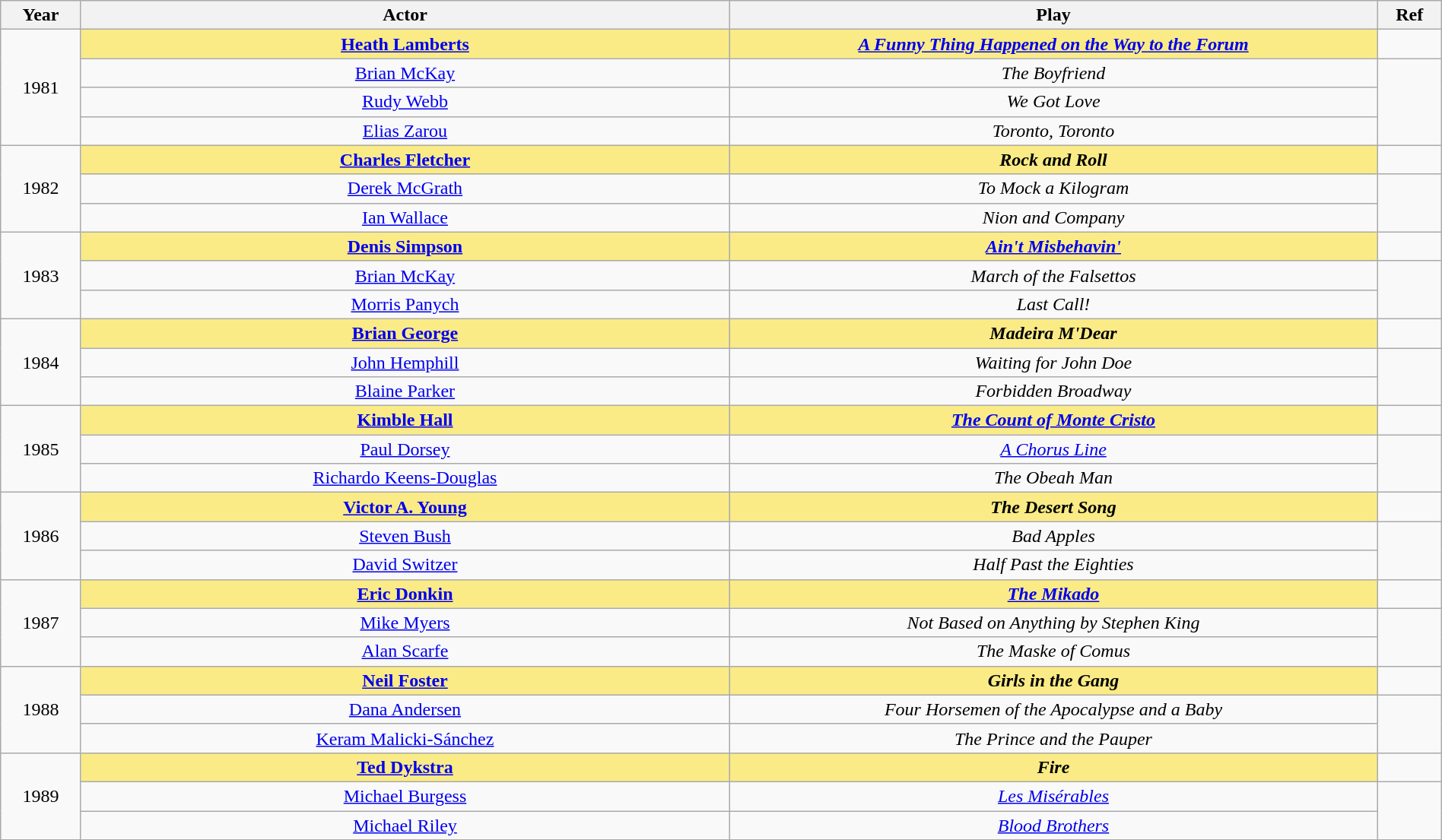<table class="wikitable" width="100%" style="text-align:center;">
<tr>
<th>Year</th>
<th width="45%">Actor</th>
<th width="45%">Play</th>
<th>Ref</th>
</tr>
<tr>
<td rowspan=4>1981</td>
<td style="background:#FAEB86"><strong><a href='#'>Heath Lamberts</a></strong></td>
<td style="background:#FAEB86"><strong><em><a href='#'>A Funny Thing Happened on the Way to the Forum</a></em></strong></td>
<td></td>
</tr>
<tr>
<td><a href='#'>Brian McKay</a></td>
<td><em>The Boyfriend</em></td>
<td rowspan=3></td>
</tr>
<tr>
<td><a href='#'>Rudy Webb</a></td>
<td><em>We Got Love</em></td>
</tr>
<tr>
<td><a href='#'>Elias Zarou</a></td>
<td><em>Toronto, Toronto</em></td>
</tr>
<tr>
<td rowspan=3>1982</td>
<td style="background:#FAEB86"><strong><a href='#'>Charles Fletcher</a></strong></td>
<td style="background:#FAEB86"><strong><em>Rock and Roll</em></strong></td>
<td></td>
</tr>
<tr>
<td><a href='#'>Derek McGrath</a></td>
<td><em>To Mock a Kilogram</em></td>
<td rowspan=2></td>
</tr>
<tr>
<td><a href='#'>Ian Wallace</a></td>
<td><em>Nion and Company</em></td>
</tr>
<tr>
<td rowspan=3>1983</td>
<td style="background:#FAEB86"><strong><a href='#'>Denis Simpson</a></strong></td>
<td style="background:#FAEB86"><strong><em><a href='#'>Ain't Misbehavin'</a></em></strong></td>
<td></td>
</tr>
<tr>
<td><a href='#'>Brian McKay</a></td>
<td><em>March of the Falsettos</em></td>
<td rowspan=2></td>
</tr>
<tr>
<td><a href='#'>Morris Panych</a></td>
<td><em>Last Call!</em></td>
</tr>
<tr>
<td rowspan=3>1984</td>
<td style="background:#FAEB86"><strong><a href='#'>Brian George</a></strong></td>
<td style="background:#FAEB86"><strong><em>Madeira M'Dear</em></strong></td>
<td></td>
</tr>
<tr>
<td><a href='#'>John Hemphill</a></td>
<td><em>Waiting for John Doe</em></td>
<td rowspan=2></td>
</tr>
<tr>
<td><a href='#'>Blaine Parker</a></td>
<td><em>Forbidden Broadway</em></td>
</tr>
<tr>
<td rowspan=3>1985</td>
<td style="background:#FAEB86"><strong><a href='#'>Kimble Hall</a></strong></td>
<td style="background:#FAEB86"><strong><em><a href='#'>The Count of Monte Cristo</a></em></strong></td>
<td></td>
</tr>
<tr>
<td><a href='#'>Paul Dorsey</a></td>
<td><em><a href='#'>A Chorus Line</a></em></td>
<td rowspan=2></td>
</tr>
<tr>
<td><a href='#'>Richardo Keens-Douglas</a></td>
<td><em>The Obeah Man</em></td>
</tr>
<tr>
<td rowspan=3>1986</td>
<td style="background:#FAEB86"><strong><a href='#'>Victor A. Young</a></strong></td>
<td style="background:#FAEB86"><strong><em>The Desert Song</em></strong></td>
<td></td>
</tr>
<tr>
<td><a href='#'>Steven Bush</a></td>
<td><em>Bad Apples</em></td>
<td rowspan=2></td>
</tr>
<tr>
<td><a href='#'>David Switzer</a></td>
<td><em>Half Past the Eighties</em></td>
</tr>
<tr>
<td rowspan=3>1987</td>
<td style="background:#FAEB86"><strong><a href='#'>Eric Donkin</a></strong></td>
<td style="background:#FAEB86"><strong><em><a href='#'>The Mikado</a></em></strong></td>
<td></td>
</tr>
<tr>
<td><a href='#'>Mike Myers</a></td>
<td><em>Not Based on Anything by Stephen King</em></td>
<td rowspan=2></td>
</tr>
<tr>
<td><a href='#'>Alan Scarfe</a></td>
<td><em>The Maske of Comus</em></td>
</tr>
<tr>
<td rowspan=3>1988</td>
<td style="background:#FAEB86"><strong><a href='#'>Neil Foster</a></strong></td>
<td style="background:#FAEB86"><strong><em>Girls in the Gang</em></strong></td>
<td></td>
</tr>
<tr>
<td><a href='#'>Dana Andersen</a></td>
<td><em>Four Horsemen of the Apocalypse and a Baby</em></td>
<td rowspan=2></td>
</tr>
<tr>
<td><a href='#'>Keram Malicki-Sánchez</a></td>
<td><em>The Prince and the Pauper</em></td>
</tr>
<tr>
<td rowspan=3>1989</td>
<td style="background:#FAEB86"><strong><a href='#'>Ted Dykstra</a></strong></td>
<td style="background:#FAEB86"><strong><em>Fire</em></strong></td>
<td></td>
</tr>
<tr>
<td><a href='#'>Michael Burgess</a></td>
<td><em><a href='#'>Les Misérables</a></em></td>
<td rowspan=2></td>
</tr>
<tr>
<td><a href='#'>Michael Riley</a></td>
<td><em><a href='#'>Blood Brothers</a></em></td>
</tr>
</table>
